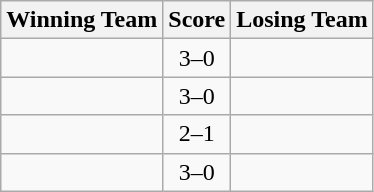<table class=wikitable style="border:1px solid #AAAAAA;">
<tr>
<th>Winning Team</th>
<th>Score</th>
<th>Losing Team</th>
</tr>
<tr>
<td></td>
<td align="center">3–0</td>
<td></td>
</tr>
<tr>
<td><strong></strong></td>
<td align="center">3–0</td>
<td></td>
</tr>
<tr>
<td><strong></strong></td>
<td align="center">2–1</td>
<td></td>
</tr>
<tr>
<td><strong></strong></td>
<td align="center">3–0</td>
<td></td>
</tr>
</table>
